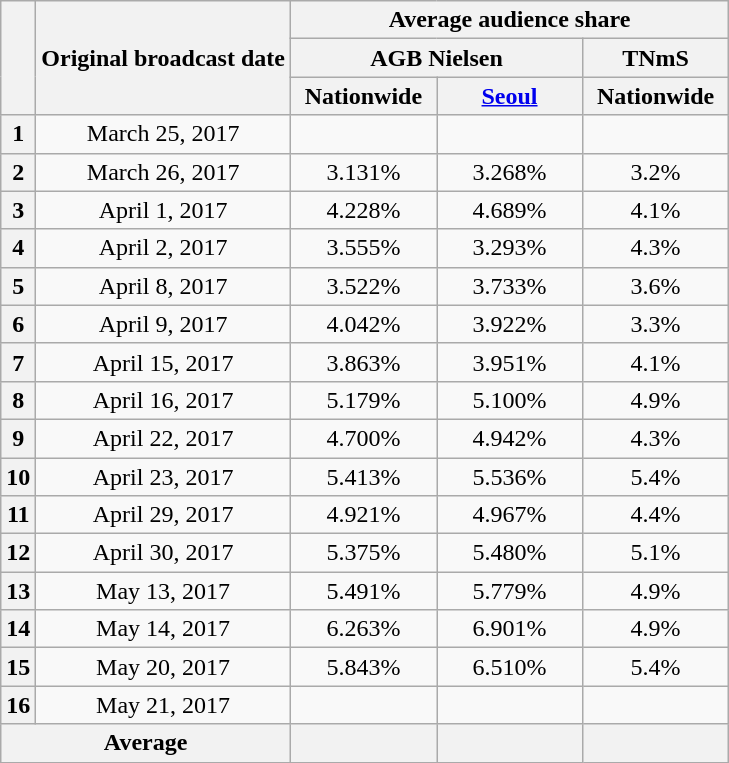<table class="wikitable" style="text-align:center">
<tr>
<th rowspan="3"></th>
<th rowspan="3">Original broadcast date</th>
<th colspan="3">Average audience share</th>
</tr>
<tr>
<th colspan=2>AGB Nielsen</th>
<th>TNmS</th>
</tr>
<tr>
<th width="90">Nationwide</th>
<th width="90"><a href='#'>Seoul</a></th>
<th width="90">Nationwide</th>
</tr>
<tr>
<th>1</th>
<td>March 25, 2017</td>
<td></td>
<td></td>
<td></td>
</tr>
<tr>
<th>2</th>
<td>March 26, 2017</td>
<td>3.131%</td>
<td>3.268%</td>
<td>3.2%</td>
</tr>
<tr>
<th>3</th>
<td>April 1, 2017</td>
<td>4.228%</td>
<td>4.689%</td>
<td>4.1%</td>
</tr>
<tr>
<th>4</th>
<td>April 2, 2017</td>
<td>3.555%</td>
<td>3.293%</td>
<td>4.3%</td>
</tr>
<tr>
<th>5</th>
<td>April 8, 2017</td>
<td>3.522%</td>
<td>3.733%</td>
<td>3.6%</td>
</tr>
<tr>
<th>6</th>
<td>April 9, 2017</td>
<td>4.042%</td>
<td>3.922%</td>
<td>3.3%</td>
</tr>
<tr>
<th>7</th>
<td>April 15, 2017</td>
<td>3.863%</td>
<td>3.951%</td>
<td>4.1%</td>
</tr>
<tr>
<th>8</th>
<td>April 16, 2017</td>
<td>5.179%</td>
<td>5.100%</td>
<td>4.9%</td>
</tr>
<tr>
<th>9</th>
<td>April 22, 2017</td>
<td>4.700%</td>
<td>4.942%</td>
<td>4.3%</td>
</tr>
<tr>
<th>10</th>
<td>April 23, 2017</td>
<td>5.413%</td>
<td>5.536%</td>
<td>5.4%</td>
</tr>
<tr>
<th>11</th>
<td>April 29, 2017</td>
<td>4.921%</td>
<td>4.967%</td>
<td>4.4%</td>
</tr>
<tr>
<th>12</th>
<td>April 30, 2017</td>
<td>5.375%</td>
<td>5.480%</td>
<td>5.1%</td>
</tr>
<tr>
<th>13</th>
<td>May 13, 2017</td>
<td>5.491%</td>
<td>5.779%</td>
<td>4.9%</td>
</tr>
<tr>
<th>14</th>
<td>May 14, 2017</td>
<td>6.263%</td>
<td>6.901%</td>
<td>4.9%</td>
</tr>
<tr>
<th>15</th>
<td>May 20, 2017</td>
<td>5.843%</td>
<td>6.510%</td>
<td>5.4%</td>
</tr>
<tr>
<th>16</th>
<td>May 21, 2017</td>
<td></td>
<td></td>
<td></td>
</tr>
<tr>
<th colspan=2>Average</th>
<th></th>
<th></th>
<th></th>
</tr>
</table>
